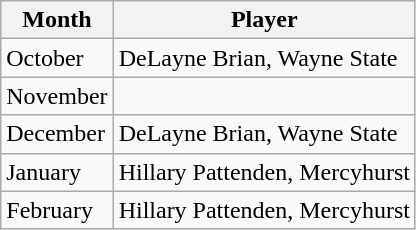<table class="wikitable">
<tr>
<th>Month</th>
<th>Player</th>
</tr>
<tr>
<td>October</td>
<td>DeLayne Brian, Wayne State</td>
</tr>
<tr>
<td>November</td>
<td></td>
</tr>
<tr>
<td>December</td>
<td>DeLayne Brian, Wayne State</td>
</tr>
<tr>
<td>January</td>
<td>Hillary Pattenden, Mercyhurst</td>
</tr>
<tr>
<td>February</td>
<td>Hillary Pattenden, Mercyhurst</td>
</tr>
</table>
